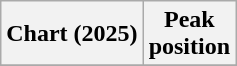<table class="wikitable sortable plainrowheaders" style="text-align:center">
<tr>
<th scope="col">Chart (2025)</th>
<th scope="col">Peak<br>position</th>
</tr>
<tr>
</tr>
</table>
